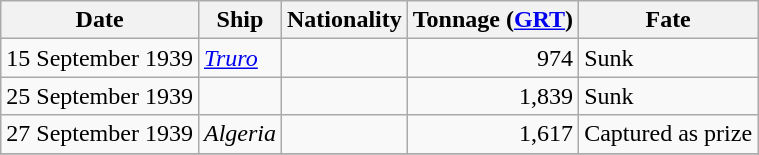<table class="wikitable sortable">
<tr>
<th>Date</th>
<th>Ship</th>
<th>Nationality</th>
<th>Tonnage (<a href='#'>GRT</a>)</th>
<th>Fate</th>
</tr>
<tr>
<td align="right">15 September 1939</td>
<td align="left"><a href='#'><em>Truro</em></a></td>
<td align="left"></td>
<td align="right">974</td>
<td align="left">Sunk</td>
</tr>
<tr>
<td align="right">25 September 1939</td>
<td align="left"></td>
<td align="left"></td>
<td align="right">1,839</td>
<td align="left">Sunk</td>
</tr>
<tr>
<td align="right">27 September 1939</td>
<td align="left"><em>Algeria</em></td>
<td align="left"></td>
<td align="right">1,617</td>
<td align="left">Captured as prize</td>
</tr>
<tr>
</tr>
</table>
